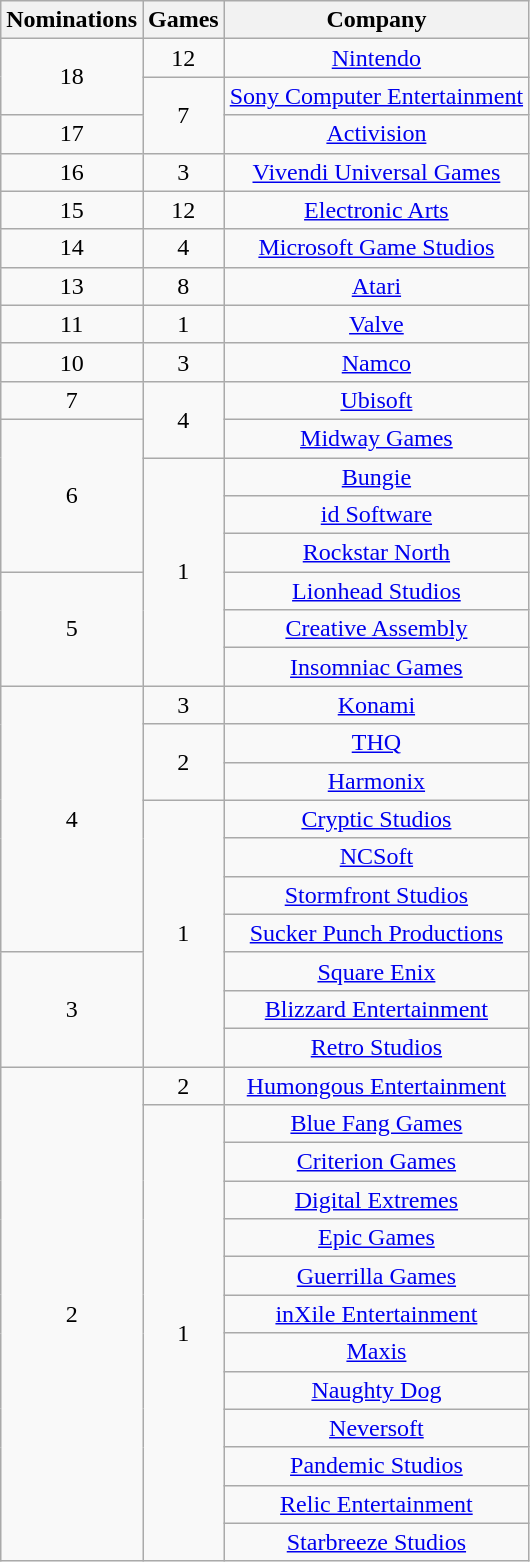<table class="wikitable floatright" rowspan="2" style="text-align:center;" background: #f6e39c;>
<tr>
<th scope="col">Nominations</th>
<th scope="col">Games</th>
<th scope="col">Company</th>
</tr>
<tr>
<td rowspan=2>18</td>
<td>12</td>
<td><a href='#'>Nintendo</a></td>
</tr>
<tr>
<td rowspan=2>7</td>
<td><a href='#'>Sony Computer Entertainment</a></td>
</tr>
<tr>
<td>17</td>
<td><a href='#'>Activision</a></td>
</tr>
<tr>
<td>16</td>
<td>3</td>
<td><a href='#'>Vivendi Universal Games</a></td>
</tr>
<tr>
<td>15</td>
<td>12</td>
<td><a href='#'>Electronic Arts</a></td>
</tr>
<tr>
<td>14</td>
<td>4</td>
<td><a href='#'>Microsoft Game Studios</a></td>
</tr>
<tr>
<td>13</td>
<td>8</td>
<td><a href='#'>Atari</a></td>
</tr>
<tr>
<td>11</td>
<td>1</td>
<td><a href='#'>Valve</a></td>
</tr>
<tr>
<td>10</td>
<td>3</td>
<td><a href='#'>Namco</a></td>
</tr>
<tr>
<td>7</td>
<td rowspan=2>4</td>
<td><a href='#'>Ubisoft</a></td>
</tr>
<tr>
<td rowspan=4>6</td>
<td><a href='#'>Midway Games</a></td>
</tr>
<tr>
<td rowspan=6>1</td>
<td><a href='#'>Bungie</a></td>
</tr>
<tr>
<td><a href='#'>id Software</a></td>
</tr>
<tr>
<td><a href='#'>Rockstar North</a></td>
</tr>
<tr>
<td rowspan=3>5</td>
<td><a href='#'>Lionhead Studios</a></td>
</tr>
<tr>
<td><a href='#'>Creative Assembly</a></td>
</tr>
<tr>
<td><a href='#'>Insomniac Games</a></td>
</tr>
<tr>
<td rowspan=7>4</td>
<td>3</td>
<td><a href='#'>Konami</a></td>
</tr>
<tr>
<td rowspan=2>2</td>
<td><a href='#'>THQ</a></td>
</tr>
<tr>
<td><a href='#'>Harmonix</a></td>
</tr>
<tr>
<td rowspan=7>1</td>
<td><a href='#'>Cryptic Studios</a></td>
</tr>
<tr>
<td><a href='#'>NCSoft</a></td>
</tr>
<tr>
<td><a href='#'>Stormfront Studios</a></td>
</tr>
<tr>
<td><a href='#'>Sucker Punch Productions</a></td>
</tr>
<tr>
<td rowspan=3>3</td>
<td><a href='#'>Square Enix</a></td>
</tr>
<tr>
<td><a href='#'>Blizzard Entertainment</a></td>
</tr>
<tr>
<td><a href='#'>Retro Studios</a></td>
</tr>
<tr>
<td rowspan=14>2</td>
<td>2</td>
<td><a href='#'>Humongous Entertainment</a></td>
</tr>
<tr>
<td rowspan=12>1</td>
<td><a href='#'>Blue Fang Games</a></td>
</tr>
<tr>
<td><a href='#'>Criterion Games</a></td>
</tr>
<tr>
<td><a href='#'>Digital Extremes</a></td>
</tr>
<tr>
<td><a href='#'>Epic Games</a></td>
</tr>
<tr>
<td><a href='#'>Guerrilla Games</a></td>
</tr>
<tr>
<td><a href='#'>inXile Entertainment</a></td>
</tr>
<tr>
<td><a href='#'>Maxis</a></td>
</tr>
<tr>
<td><a href='#'>Naughty Dog</a></td>
</tr>
<tr>
<td><a href='#'>Neversoft</a></td>
</tr>
<tr>
<td><a href='#'>Pandemic Studios</a></td>
</tr>
<tr>
<td><a href='#'>Relic Entertainment</a></td>
</tr>
<tr>
<td><a href='#'>Starbreeze Studios</a></td>
</tr>
</table>
